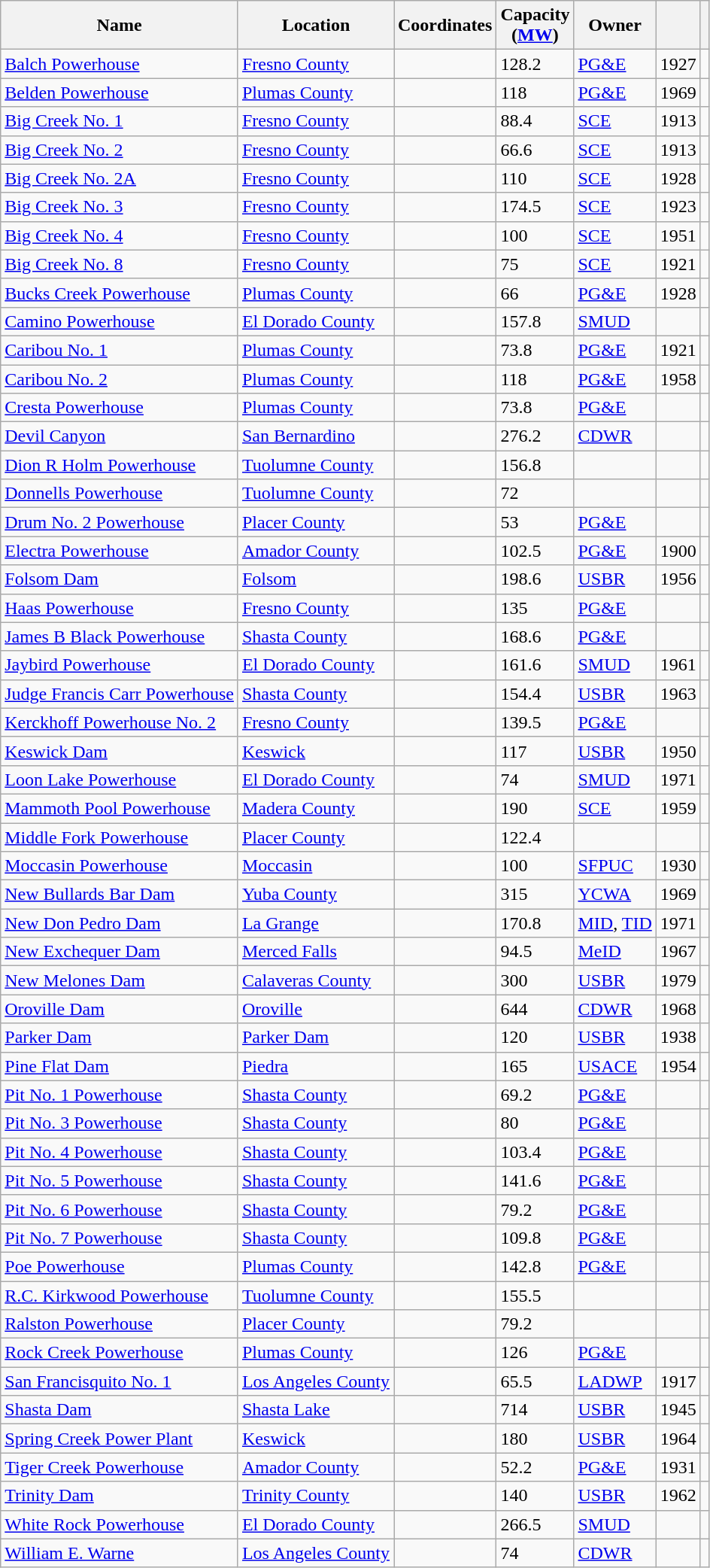<table class="wikitable sortable" border = "1">
<tr>
<th>Name</th>
<th>Location</th>
<th>Coordinates</th>
<th data-sort-type="number">Capacity<br>(<a href='#'>MW</a>)</th>
<th>Owner</th>
<th></th>
<th class="unsortable"></th>
</tr>
<tr>
<td><a href='#'>Balch Powerhouse</a></td>
<td><a href='#'>Fresno County</a></td>
<td></td>
<td>128.2</td>
<td><a href='#'>PG&E</a></td>
<td>1927</td>
<td></td>
</tr>
<tr>
<td><a href='#'>Belden Powerhouse</a></td>
<td><a href='#'>Plumas County</a></td>
<td></td>
<td>118</td>
<td><a href='#'>PG&E</a></td>
<td>1969</td>
<td></td>
</tr>
<tr>
<td><a href='#'>Big Creek No. 1</a></td>
<td><a href='#'>Fresno County</a></td>
<td></td>
<td>88.4</td>
<td><a href='#'>SCE</a></td>
<td>1913</td>
<td></td>
</tr>
<tr>
<td><a href='#'>Big Creek No. 2</a></td>
<td><a href='#'>Fresno County</a></td>
<td></td>
<td>66.6</td>
<td><a href='#'>SCE</a></td>
<td>1913</td>
<td></td>
</tr>
<tr>
<td><a href='#'>Big Creek No. 2A</a></td>
<td><a href='#'>Fresno County</a></td>
<td></td>
<td>110</td>
<td><a href='#'>SCE</a></td>
<td>1928</td>
<td></td>
</tr>
<tr>
<td><a href='#'>Big Creek No. 3</a></td>
<td><a href='#'>Fresno County</a></td>
<td></td>
<td>174.5</td>
<td><a href='#'>SCE</a></td>
<td>1923</td>
<td></td>
</tr>
<tr>
<td><a href='#'>Big Creek No. 4</a></td>
<td><a href='#'>Fresno County</a></td>
<td></td>
<td>100</td>
<td><a href='#'>SCE</a></td>
<td>1951</td>
<td></td>
</tr>
<tr>
<td><a href='#'>Big Creek No. 8</a></td>
<td><a href='#'>Fresno County</a></td>
<td></td>
<td>75</td>
<td><a href='#'>SCE</a></td>
<td>1921</td>
<td></td>
</tr>
<tr>
<td><a href='#'>Bucks Creek Powerhouse</a></td>
<td><a href='#'>Plumas County</a></td>
<td></td>
<td>66</td>
<td><a href='#'>PG&E</a></td>
<td>1928</td>
<td></td>
</tr>
<tr>
<td><a href='#'>Camino Powerhouse</a></td>
<td><a href='#'>El Dorado County</a></td>
<td></td>
<td>157.8</td>
<td><a href='#'>SMUD</a></td>
<td></td>
<td></td>
</tr>
<tr>
<td><a href='#'>Caribou No. 1</a></td>
<td><a href='#'>Plumas County</a></td>
<td></td>
<td>73.8</td>
<td><a href='#'>PG&E</a></td>
<td>1921</td>
<td></td>
</tr>
<tr>
<td><a href='#'>Caribou No. 2</a></td>
<td><a href='#'>Plumas County</a></td>
<td></td>
<td>118</td>
<td><a href='#'>PG&E</a></td>
<td>1958</td>
<td></td>
</tr>
<tr>
<td><a href='#'>Cresta Powerhouse</a></td>
<td><a href='#'>Plumas County</a></td>
<td></td>
<td>73.8</td>
<td><a href='#'>PG&E</a></td>
<td></td>
<td></td>
</tr>
<tr>
<td><a href='#'>Devil Canyon</a></td>
<td><a href='#'>San Bernardino</a></td>
<td></td>
<td>276.2</td>
<td><a href='#'>CDWR</a></td>
<td></td>
<td></td>
</tr>
<tr>
<td><a href='#'>Dion R Holm Powerhouse</a></td>
<td><a href='#'>Tuolumne County</a></td>
<td></td>
<td>156.8</td>
<td></td>
<td></td>
<td></td>
</tr>
<tr>
<td><a href='#'>Donnells Powerhouse</a></td>
<td><a href='#'>Tuolumne County</a></td>
<td></td>
<td>72</td>
<td></td>
<td></td>
<td></td>
</tr>
<tr>
<td><a href='#'>Drum No. 2 Powerhouse</a></td>
<td><a href='#'>Placer County</a></td>
<td></td>
<td>53</td>
<td><a href='#'>PG&E</a></td>
<td></td>
<td></td>
</tr>
<tr>
<td><a href='#'>Electra Powerhouse</a></td>
<td><a href='#'>Amador County</a></td>
<td></td>
<td>102.5</td>
<td><a href='#'>PG&E</a></td>
<td>1900</td>
<td></td>
</tr>
<tr>
<td><a href='#'>Folsom Dam</a></td>
<td><a href='#'>Folsom</a></td>
<td></td>
<td>198.6</td>
<td><a href='#'>USBR</a></td>
<td>1956</td>
<td></td>
</tr>
<tr>
<td><a href='#'>Haas Powerhouse</a></td>
<td><a href='#'>Fresno County</a></td>
<td></td>
<td>135</td>
<td><a href='#'>PG&E</a></td>
<td></td>
<td></td>
</tr>
<tr>
<td><a href='#'>James B Black Powerhouse</a></td>
<td><a href='#'>Shasta County</a></td>
<td></td>
<td>168.6</td>
<td><a href='#'>PG&E</a></td>
<td></td>
<td></td>
</tr>
<tr>
<td><a href='#'>Jaybird Powerhouse</a></td>
<td><a href='#'>El Dorado County</a></td>
<td></td>
<td>161.6</td>
<td><a href='#'>SMUD</a></td>
<td>1961</td>
<td></td>
</tr>
<tr>
<td><a href='#'>Judge Francis Carr Powerhouse</a></td>
<td><a href='#'>Shasta County</a></td>
<td></td>
<td>154.4</td>
<td><a href='#'>USBR</a></td>
<td>1963</td>
<td></td>
</tr>
<tr>
<td><a href='#'>Kerckhoff Powerhouse No. 2</a></td>
<td><a href='#'>Fresno County</a></td>
<td></td>
<td>139.5</td>
<td><a href='#'>PG&E</a></td>
<td></td>
<td></td>
</tr>
<tr>
<td><a href='#'>Keswick Dam</a></td>
<td><a href='#'>Keswick</a></td>
<td></td>
<td>117</td>
<td><a href='#'>USBR</a></td>
<td>1950</td>
<td></td>
</tr>
<tr>
<td><a href='#'>Loon Lake Powerhouse</a></td>
<td><a href='#'>El Dorado County</a></td>
<td></td>
<td>74</td>
<td><a href='#'>SMUD</a></td>
<td>1971</td>
<td></td>
</tr>
<tr>
<td><a href='#'>Mammoth Pool Powerhouse</a></td>
<td><a href='#'>Madera County</a></td>
<td></td>
<td>190</td>
<td><a href='#'>SCE</a></td>
<td>1959</td>
<td></td>
</tr>
<tr>
<td><a href='#'>Middle Fork Powerhouse</a></td>
<td><a href='#'>Placer County</a></td>
<td></td>
<td>122.4</td>
<td></td>
<td></td>
<td></td>
</tr>
<tr>
<td><a href='#'>Moccasin Powerhouse</a></td>
<td><a href='#'>Moccasin</a></td>
<td></td>
<td>100</td>
<td><a href='#'>SFPUC</a></td>
<td>1930</td>
<td></td>
</tr>
<tr>
<td><a href='#'>New Bullards Bar Dam</a></td>
<td><a href='#'>Yuba County</a></td>
<td></td>
<td>315</td>
<td><a href='#'>YCWA</a></td>
<td>1969</td>
<td></td>
</tr>
<tr>
<td><a href='#'>New Don Pedro Dam</a></td>
<td><a href='#'>La Grange</a></td>
<td></td>
<td>170.8</td>
<td><a href='#'>MID</a>, <a href='#'>TID</a></td>
<td>1971</td>
<td></td>
</tr>
<tr>
<td><a href='#'>New Exchequer Dam</a></td>
<td><a href='#'>Merced Falls</a></td>
<td></td>
<td>94.5</td>
<td><a href='#'>MeID</a></td>
<td>1967</td>
<td></td>
</tr>
<tr>
<td><a href='#'>New Melones Dam</a></td>
<td><a href='#'>Calaveras County</a></td>
<td></td>
<td>300</td>
<td><a href='#'>USBR</a></td>
<td>1979</td>
<td></td>
</tr>
<tr>
<td><a href='#'>Oroville Dam</a></td>
<td><a href='#'>Oroville</a></td>
<td></td>
<td>644</td>
<td><a href='#'>CDWR</a></td>
<td>1968</td>
<td></td>
</tr>
<tr>
<td><a href='#'>Parker Dam</a></td>
<td><a href='#'>Parker Dam</a></td>
<td></td>
<td>120</td>
<td><a href='#'>USBR</a></td>
<td>1938</td>
<td></td>
</tr>
<tr>
<td><a href='#'>Pine Flat Dam</a></td>
<td><a href='#'>Piedra</a></td>
<td></td>
<td>165</td>
<td><a href='#'>USACE</a></td>
<td>1954</td>
<td></td>
</tr>
<tr>
<td><a href='#'>Pit No. 1 Powerhouse</a></td>
<td><a href='#'>Shasta County</a></td>
<td></td>
<td>69.2</td>
<td><a href='#'>PG&E</a></td>
<td></td>
<td></td>
</tr>
<tr>
<td><a href='#'>Pit No. 3 Powerhouse</a></td>
<td><a href='#'>Shasta County</a></td>
<td></td>
<td>80</td>
<td><a href='#'>PG&E</a></td>
<td></td>
<td></td>
</tr>
<tr>
<td><a href='#'>Pit No. 4 Powerhouse</a></td>
<td><a href='#'>Shasta County</a></td>
<td></td>
<td>103.4</td>
<td><a href='#'>PG&E</a></td>
<td></td>
<td></td>
</tr>
<tr>
<td><a href='#'>Pit No. 5 Powerhouse</a></td>
<td><a href='#'>Shasta County</a></td>
<td></td>
<td>141.6</td>
<td><a href='#'>PG&E</a></td>
<td></td>
<td></td>
</tr>
<tr>
<td><a href='#'>Pit No. 6 Powerhouse</a></td>
<td><a href='#'>Shasta County</a></td>
<td></td>
<td>79.2</td>
<td><a href='#'>PG&E</a></td>
<td></td>
<td></td>
</tr>
<tr>
<td><a href='#'>Pit No. 7 Powerhouse</a></td>
<td><a href='#'>Shasta County</a></td>
<td></td>
<td>109.8</td>
<td><a href='#'>PG&E</a></td>
<td></td>
<td></td>
</tr>
<tr>
<td><a href='#'>Poe Powerhouse</a></td>
<td><a href='#'>Plumas County</a></td>
<td></td>
<td>142.8</td>
<td><a href='#'>PG&E</a></td>
<td></td>
<td></td>
</tr>
<tr>
<td><a href='#'>R.C. Kirkwood Powerhouse</a></td>
<td><a href='#'>Tuolumne County</a></td>
<td></td>
<td>155.5</td>
<td></td>
<td></td>
<td></td>
</tr>
<tr>
<td><a href='#'>Ralston Powerhouse</a></td>
<td><a href='#'>Placer County</a></td>
<td></td>
<td>79.2</td>
<td></td>
<td></td>
<td></td>
</tr>
<tr>
<td><a href='#'>Rock Creek Powerhouse</a></td>
<td><a href='#'>Plumas County</a></td>
<td></td>
<td>126</td>
<td><a href='#'>PG&E</a></td>
<td></td>
<td></td>
</tr>
<tr>
<td><a href='#'>San Francisquito No. 1</a></td>
<td><a href='#'>Los Angeles County</a></td>
<td></td>
<td>65.5</td>
<td><a href='#'>LADWP</a></td>
<td>1917</td>
<td></td>
</tr>
<tr>
<td><a href='#'>Shasta Dam</a></td>
<td><a href='#'>Shasta Lake</a></td>
<td></td>
<td>714</td>
<td><a href='#'>USBR</a></td>
<td>1945</td>
<td></td>
</tr>
<tr>
<td><a href='#'>Spring Creek Power Plant</a></td>
<td><a href='#'>Keswick</a></td>
<td></td>
<td>180</td>
<td><a href='#'>USBR</a></td>
<td>1964</td>
<td></td>
</tr>
<tr>
<td><a href='#'>Tiger Creek Powerhouse</a></td>
<td><a href='#'>Amador County</a></td>
<td></td>
<td>52.2</td>
<td><a href='#'>PG&E</a></td>
<td>1931</td>
<td></td>
</tr>
<tr>
<td><a href='#'>Trinity Dam</a></td>
<td><a href='#'>Trinity County</a></td>
<td></td>
<td>140</td>
<td><a href='#'>USBR</a></td>
<td>1962</td>
<td></td>
</tr>
<tr>
<td><a href='#'>White Rock Powerhouse</a></td>
<td><a href='#'>El Dorado County</a></td>
<td></td>
<td>266.5</td>
<td><a href='#'>SMUD</a></td>
<td></td>
<td></td>
</tr>
<tr>
<td><a href='#'>William E. Warne</a></td>
<td><a href='#'>Los Angeles County</a></td>
<td></td>
<td>74</td>
<td><a href='#'>CDWR</a></td>
<td></td>
<td></td>
</tr>
</table>
